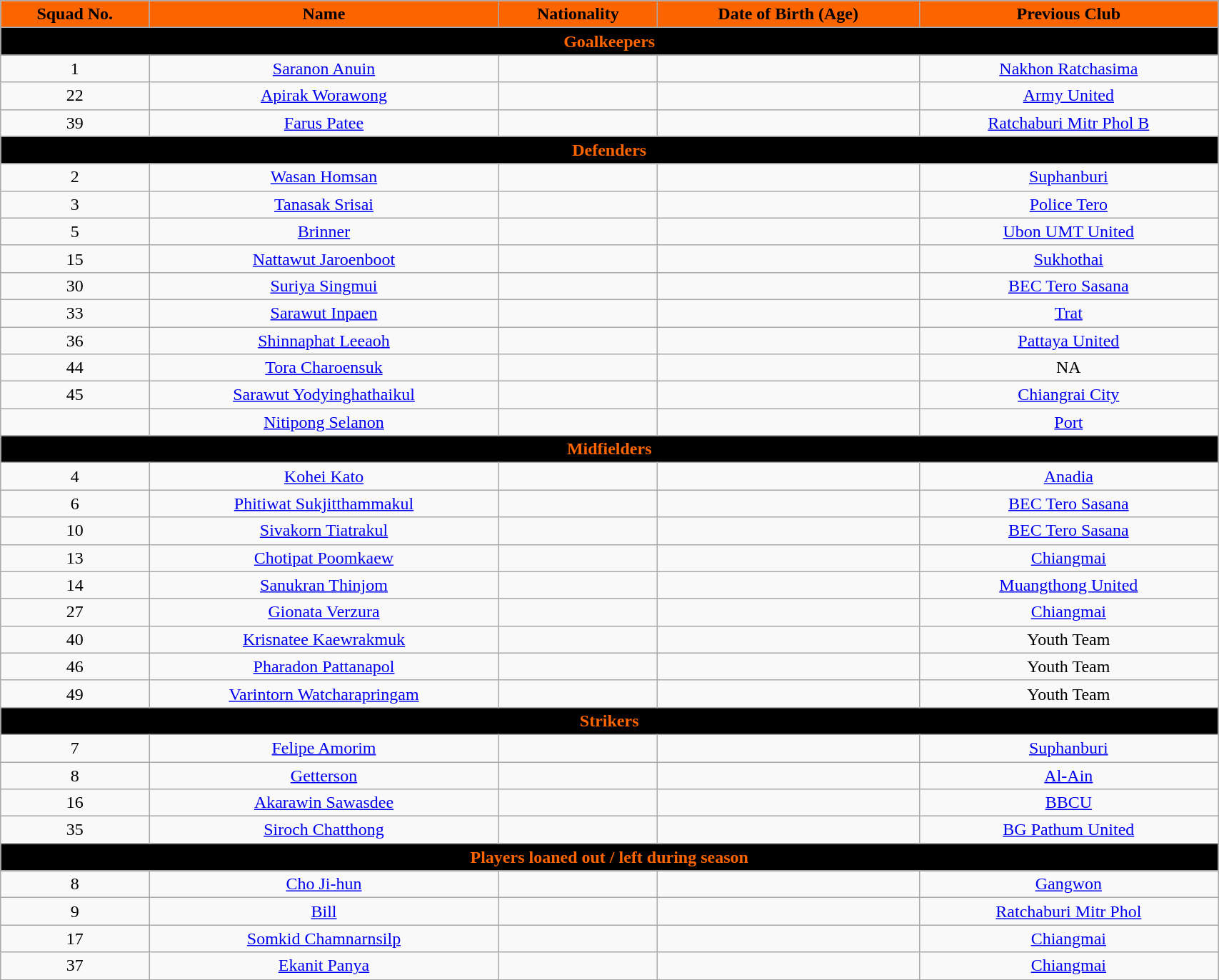<table class="wikitable" style="text-align:center; font-size:100%; width:90%;">
<tr>
<th style="background:#fc6400; color:black; text-align:center;">Squad No.</th>
<th style="background:#fc6400; color:black; text-align:center;">Name</th>
<th style="background:#fc6400; color:black; text-align:center;">Nationality</th>
<th style="background:#fc6400; color:black; text-align:center;">Date of Birth (Age)</th>
<th style="background:#fc6400; color:black; text-align:center;">Previous Club</th>
</tr>
<tr>
<th colspan="8" style="background:black; color:#fc6400; text-align:center">Goalkeepers</th>
</tr>
<tr>
<td>1</td>
<td><a href='#'>Saranon Anuin</a></td>
<td></td>
<td></td>
<td> <a href='#'>Nakhon Ratchasima</a></td>
</tr>
<tr>
<td>22</td>
<td><a href='#'>Apirak Worawong</a></td>
<td></td>
<td></td>
<td> <a href='#'>Army United</a></td>
</tr>
<tr>
<td>39</td>
<td><a href='#'>Farus Patee</a></td>
<td></td>
<td></td>
<td> <a href='#'>Ratchaburi Mitr Phol B</a></td>
</tr>
<tr>
<th colspan="8" style="background:black; color:#fc6400; text-align:center">Defenders</th>
</tr>
<tr>
<td>2</td>
<td><a href='#'>Wasan Homsan</a></td>
<td></td>
<td></td>
<td> <a href='#'>Suphanburi</a></td>
</tr>
<tr>
<td>3</td>
<td><a href='#'>Tanasak Srisai</a></td>
<td></td>
<td></td>
<td> <a href='#'>Police Tero</a></td>
</tr>
<tr>
<td>5</td>
<td><a href='#'>Brinner</a></td>
<td></td>
<td></td>
<td> <a href='#'>Ubon UMT United</a></td>
</tr>
<tr>
<td>15</td>
<td><a href='#'>Nattawut Jaroenboot</a></td>
<td></td>
<td></td>
<td> <a href='#'>Sukhothai</a></td>
</tr>
<tr>
<td>30</td>
<td><a href='#'>Suriya Singmui</a></td>
<td></td>
<td></td>
<td> <a href='#'>BEC Tero Sasana</a></td>
</tr>
<tr>
<td>33</td>
<td><a href='#'>Sarawut Inpaen</a></td>
<td></td>
<td></td>
<td> <a href='#'>Trat</a></td>
</tr>
<tr>
<td>36</td>
<td><a href='#'>Shinnaphat Leeaoh</a></td>
<td></td>
<td></td>
<td> <a href='#'>Pattaya United</a></td>
</tr>
<tr>
<td>44</td>
<td><a href='#'>Tora Charoensuk</a></td>
<td></td>
<td></td>
<td>NA</td>
</tr>
<tr>
<td>45</td>
<td><a href='#'>Sarawut Yodyinghathaikul</a></td>
<td></td>
<td></td>
<td> <a href='#'>Chiangrai City</a></td>
</tr>
<tr>
<td></td>
<td><a href='#'>Nitipong Selanon</a></td>
<td></td>
<td></td>
<td> <a href='#'>Port</a></td>
</tr>
<tr>
<th colspan="8" style="background:black; color:#fc6400; text-align:center">Midfielders</th>
</tr>
<tr>
<td>4</td>
<td><a href='#'>Kohei Kato</a></td>
<td></td>
<td></td>
<td> <a href='#'>Anadia</a></td>
</tr>
<tr>
<td>6</td>
<td><a href='#'>Phitiwat Sukjitthammakul</a></td>
<td></td>
<td></td>
<td> <a href='#'>BEC Tero Sasana</a></td>
</tr>
<tr>
<td>10</td>
<td><a href='#'>Sivakorn Tiatrakul</a></td>
<td></td>
<td></td>
<td> <a href='#'>BEC Tero Sasana</a></td>
</tr>
<tr>
<td>13</td>
<td><a href='#'>Chotipat Poomkaew</a></td>
<td></td>
<td></td>
<td> <a href='#'>Chiangmai</a></td>
</tr>
<tr>
<td>14</td>
<td><a href='#'>Sanukran Thinjom</a></td>
<td></td>
<td></td>
<td> <a href='#'>Muangthong United</a></td>
</tr>
<tr>
<td>27</td>
<td><a href='#'>Gionata Verzura</a></td>
<td></td>
<td></td>
<td> <a href='#'>Chiangmai</a></td>
</tr>
<tr>
<td>40</td>
<td><a href='#'>Krisnatee Kaewrakmuk</a></td>
<td></td>
<td></td>
<td>Youth Team</td>
</tr>
<tr>
<td>46</td>
<td><a href='#'>Pharadon Pattanapol</a></td>
<td></td>
<td></td>
<td>Youth Team</td>
</tr>
<tr>
<td>49</td>
<td><a href='#'>Varintorn Watcharapringam</a></td>
<td></td>
<td></td>
<td>Youth Team</td>
</tr>
<tr>
<th colspan="8" style="background:black; color:#fc6400; text-align:center">Strikers</th>
</tr>
<tr>
<td>7</td>
<td><a href='#'>Felipe Amorim</a></td>
<td></td>
<td></td>
<td> <a href='#'>Suphanburi</a></td>
</tr>
<tr>
<td>8</td>
<td><a href='#'>Getterson</a></td>
<td></td>
<td></td>
<td> <a href='#'>Al-Ain</a></td>
</tr>
<tr>
<td>16</td>
<td><a href='#'>Akarawin Sawasdee</a></td>
<td></td>
<td></td>
<td> <a href='#'>BBCU</a></td>
</tr>
<tr>
<td>35</td>
<td><a href='#'>Siroch Chatthong</a></td>
<td></td>
<td></td>
<td> <a href='#'>BG Pathum United</a></td>
</tr>
<tr>
<th colspan="8" style="background:black; color:#fc6400; text-align:center">Players loaned out / left during season</th>
</tr>
<tr>
<td>8</td>
<td><a href='#'>Cho Ji-hun</a></td>
<td></td>
<td></td>
<td> <a href='#'>Gangwon</a></td>
</tr>
<tr>
<td>9</td>
<td><a href='#'>Bill</a></td>
<td></td>
<td></td>
<td> <a href='#'>Ratchaburi Mitr Phol</a></td>
</tr>
<tr>
<td>17</td>
<td><a href='#'>Somkid Chamnarnsilp</a></td>
<td></td>
<td></td>
<td> <a href='#'>Chiangmai</a></td>
</tr>
<tr>
<td>37</td>
<td><a href='#'>Ekanit Panya</a></td>
<td></td>
<td></td>
<td> <a href='#'>Chiangmai</a></td>
</tr>
<tr>
</tr>
</table>
